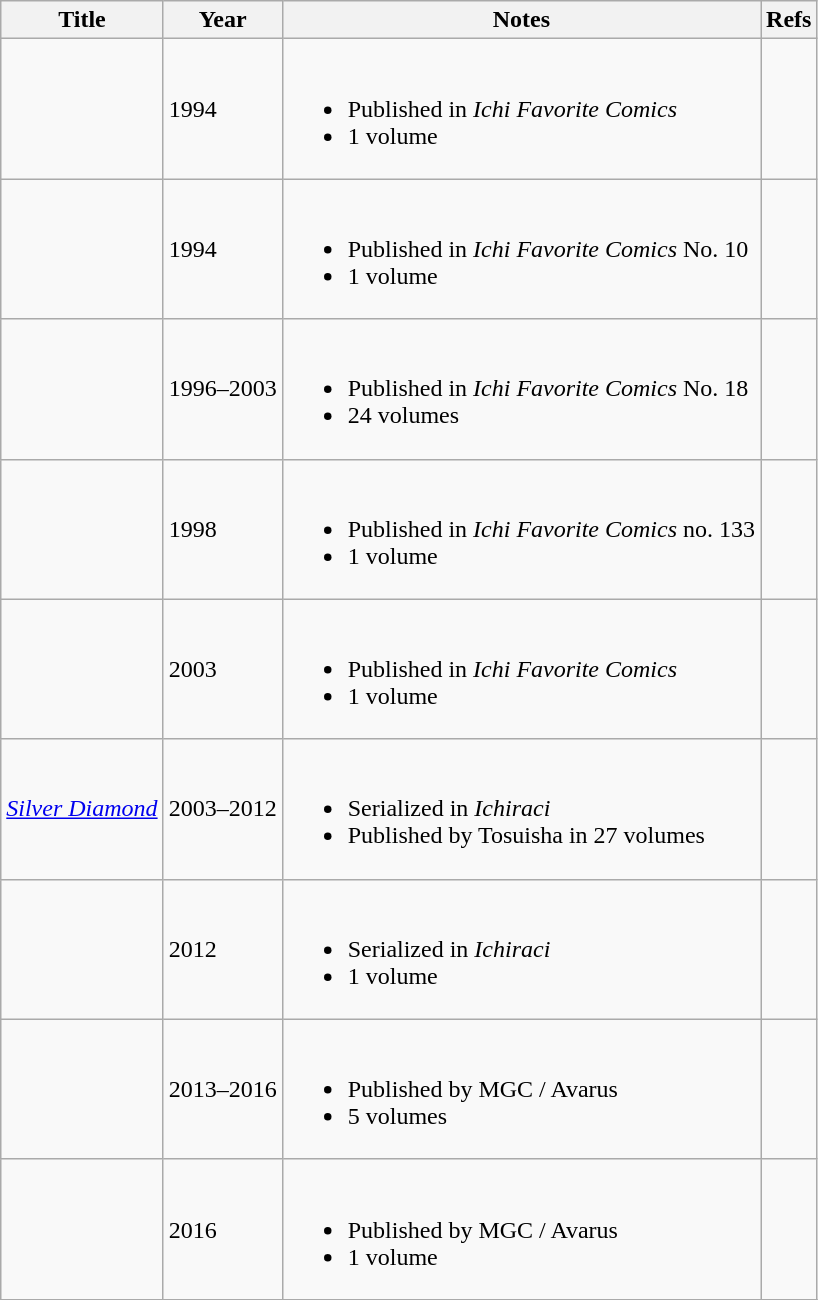<table class="wikitable sortable">
<tr>
<th>Title</th>
<th>Year</th>
<th>Notes</th>
<th>Refs</th>
</tr>
<tr>
<td></td>
<td>1994</td>
<td><br><ul><li>Published in <em>Ichi Favorite Comics</em></li><li>1 volume</li></ul></td>
<td></td>
</tr>
<tr>
<td></td>
<td>1994</td>
<td><br><ul><li>Published in <em>Ichi Favorite Comics</em> No. 10</li><li>1 volume</li></ul></td>
<td></td>
</tr>
<tr>
<td></td>
<td>1996–2003</td>
<td><br><ul><li>Published in <em>Ichi Favorite Comics</em> No. 18</li><li>24 volumes</li></ul></td>
<td></td>
</tr>
<tr>
<td></td>
<td>1998</td>
<td><br><ul><li>Published in <em>Ichi Favorite Comics</em> no. 133</li><li>1 volume</li></ul></td>
<td></td>
</tr>
<tr>
<td></td>
<td>2003</td>
<td><br><ul><li>Published in <em>Ichi Favorite Comics</em></li><li>1 volume</li></ul></td>
<td></td>
</tr>
<tr>
<td><em><a href='#'>Silver Diamond</a></em></td>
<td>2003–2012</td>
<td><br><ul><li>Serialized in <em>Ichiraci</em></li><li>Published by Tosuisha in 27 volumes</li></ul></td>
<td></td>
</tr>
<tr>
<td></td>
<td>2012</td>
<td><br><ul><li>Serialized in <em>Ichiraci</em></li><li>1 volume</li></ul></td>
<td></td>
</tr>
<tr>
<td></td>
<td>2013–2016</td>
<td><br><ul><li>Published by MGC / Avarus</li><li>5 volumes</li></ul></td>
<td></td>
</tr>
<tr>
<td></td>
<td>2016</td>
<td><br><ul><li>Published by MGC / Avarus</li><li>1 volume</li></ul></td>
<td></td>
</tr>
<tr>
</tr>
</table>
